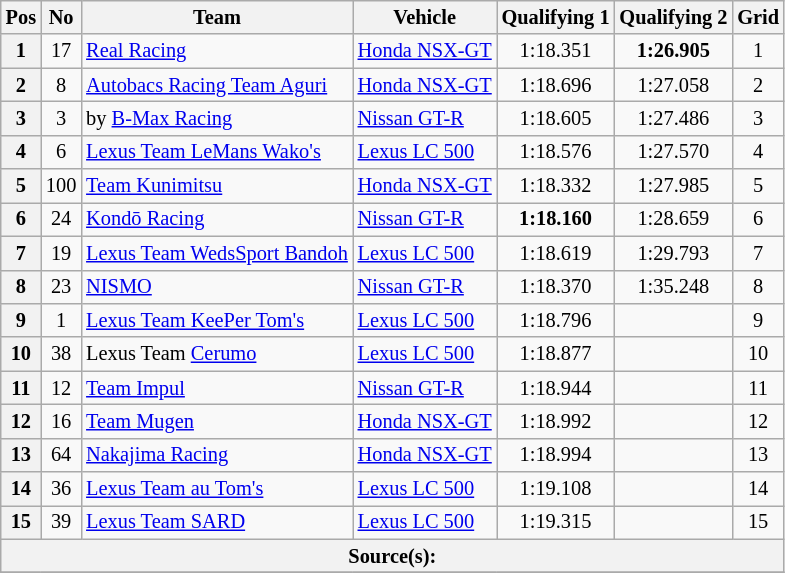<table class="wikitable" style="font-size: 85%;">
<tr>
<th>Pos</th>
<th>No</th>
<th>Team</th>
<th>Vehicle</th>
<th>Qualifying 1</th>
<th>Qualifying 2</th>
<th>Grid</th>
</tr>
<tr>
<th>1</th>
<td align="center">17</td>
<td><a href='#'>Real Racing</a></td>
<td><a href='#'>Honda NSX-GT</a></td>
<td align="center">1:18.351</td>
<td align="center"><strong>1:26.905</strong></td>
<td align="center">1</td>
</tr>
<tr>
<th>2</th>
<td align="center">8</td>
<td><a href='#'>Autobacs Racing Team Aguri</a></td>
<td><a href='#'>Honda NSX-GT</a></td>
<td align="center">1:18.696</td>
<td align="center">1:27.058</td>
<td align="center">2</td>
</tr>
<tr>
<th>3</th>
<td align="center">3</td>
<td> by <a href='#'>B-Max Racing</a></td>
<td><a href='#'>Nissan GT-R</a></td>
<td align="center">1:18.605</td>
<td align="center">1:27.486</td>
<td align="center">3</td>
</tr>
<tr>
<th>4</th>
<td align="center">6</td>
<td><a href='#'>Lexus Team LeMans Wako's</a></td>
<td><a href='#'>Lexus LC 500</a></td>
<td align="center">1:18.576</td>
<td align="center">1:27.570</td>
<td align="center">4</td>
</tr>
<tr>
<th>5</th>
<td align="center">100</td>
<td><a href='#'>Team Kunimitsu</a></td>
<td><a href='#'>Honda NSX-GT</a></td>
<td align="center">1:18.332</td>
<td align="center">1:27.985</td>
<td align="center">5</td>
</tr>
<tr>
<th>6</th>
<td align="center">24</td>
<td><a href='#'>Kondō Racing</a></td>
<td><a href='#'>Nissan GT-R</a></td>
<td align="center"><strong>1:18.160</strong></td>
<td align="center">1:28.659</td>
<td align="center">6</td>
</tr>
<tr>
<th>7</th>
<td align="center">19</td>
<td><a href='#'>Lexus Team WedsSport Bandoh</a></td>
<td><a href='#'>Lexus LC 500</a></td>
<td align="center">1:18.619</td>
<td align="center">1:29.793</td>
<td align="center">7</td>
</tr>
<tr>
<th>8</th>
<td align="center">23</td>
<td><a href='#'>NISMO</a></td>
<td><a href='#'>Nissan GT-R</a></td>
<td align="center">1:18.370</td>
<td align="center">1:35.248</td>
<td align="center">8</td>
</tr>
<tr>
<th>9</th>
<td align="center">1</td>
<td><a href='#'>Lexus Team KeePer Tom's</a></td>
<td><a href='#'>Lexus LC 500</a></td>
<td align="center">1:18.796</td>
<td></td>
<td align="center">9</td>
</tr>
<tr>
<th>10</th>
<td align="center">38</td>
<td>Lexus Team  <a href='#'>Cerumo</a></td>
<td><a href='#'>Lexus LC 500</a></td>
<td align="center">1:18.877</td>
<td></td>
<td align="center">10</td>
</tr>
<tr>
<th>11</th>
<td align="center">12</td>
<td><a href='#'>Team Impul</a></td>
<td><a href='#'>Nissan GT-R</a></td>
<td align="center">1:18.944</td>
<td></td>
<td align="center">11</td>
</tr>
<tr>
<th>12</th>
<td align="center">16</td>
<td><a href='#'>Team Mugen</a></td>
<td><a href='#'>Honda NSX-GT</a></td>
<td align="center">1:18.992</td>
<td></td>
<td align="center">12</td>
</tr>
<tr>
<th>13</th>
<td align="center">64</td>
<td><a href='#'>Nakajima Racing</a></td>
<td><a href='#'>Honda NSX-GT</a></td>
<td align="center">1:18.994</td>
<td></td>
<td align="center">13</td>
</tr>
<tr>
<th>14</th>
<td align="center">36</td>
<td><a href='#'>Lexus Team au Tom's</a></td>
<td><a href='#'>Lexus LC 500</a></td>
<td align="center">1:19.108</td>
<td></td>
<td align="center">14</td>
</tr>
<tr>
<th>15</th>
<td align="center">39</td>
<td><a href='#'>Lexus Team SARD</a></td>
<td><a href='#'>Lexus LC 500</a></td>
<td align="center">1:19.315</td>
<td></td>
<td align="center">15</td>
</tr>
<tr>
<th colspan="7">Source(s): </th>
</tr>
<tr>
</tr>
</table>
